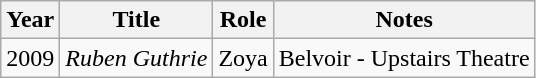<table class="wikitable sortable">
<tr>
<th>Year</th>
<th>Title</th>
<th>Role</th>
<th class="unsortable">Notes</th>
</tr>
<tr>
<td>2009</td>
<td><em>Ruben Guthrie</em></td>
<td>Zoya</td>
<td>Belvoir - Upstairs Theatre</td>
</tr>
</table>
